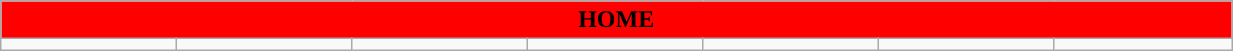<table class="wikitable collapsible collapsed" style="width:65%">
<tr>
<th colspan=16 ! style="color:black; background:#FF0000">HOME</th>
</tr>
<tr>
<td></td>
<td></td>
<td></td>
<td></td>
<td></td>
<td></td>
<td></td>
</tr>
</table>
